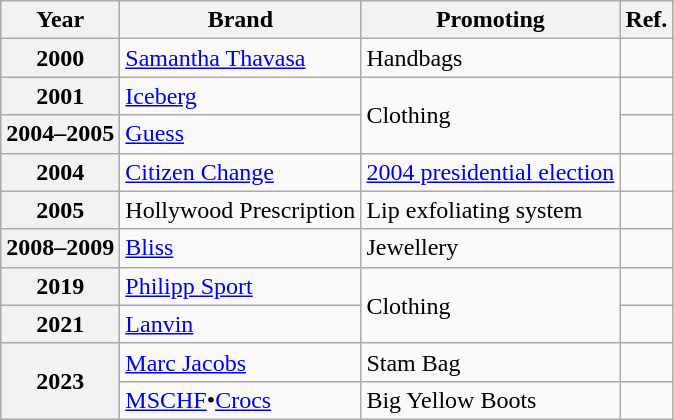<table class="wikitable sortable">
<tr>
<th>Year</th>
<th>Brand</th>
<th>Promoting</th>
<th class="unsortable">Ref.</th>
</tr>
<tr>
<th scope=row>2000</th>
<td><a href='#'>Samantha Thavasa</a></td>
<td>Handbags</td>
<td></td>
</tr>
<tr>
<th scope=row>2001</th>
<td><a href='#'>Iceberg</a></td>
<td rowspan="2">Clothing</td>
<td></td>
</tr>
<tr>
<th scope=row>2004–2005</th>
<td><a href='#'>Guess</a></td>
<td></td>
</tr>
<tr>
<th scope=row>2004</th>
<td><a href='#'>Citizen Change</a></td>
<td><a href='#'>2004 presidential election</a></td>
<td></td>
</tr>
<tr>
<th scope=row>2005</th>
<td>Hollywood Prescription</td>
<td>Lip exfoliating system</td>
<td></td>
</tr>
<tr>
<th scope=row>2008–2009</th>
<td><a href='#'>Bliss</a></td>
<td>Jewellery</td>
<td></td>
</tr>
<tr>
<th scope=row>2019</th>
<td><a href='#'>Philipp Sport</a></td>
<td rowspan="2">Clothing</td>
<td></td>
</tr>
<tr>
<th scope=row>2021</th>
<td><a href='#'>Lanvin</a></td>
<td></td>
</tr>
<tr>
<th rowspan="2"!scope=row>2023</th>
<td><a href='#'>Marc Jacobs</a></td>
<td>Stam Bag</td>
<td></td>
</tr>
<tr>
<td><a href='#'>MSCHF</a>•<a href='#'>Crocs</a></td>
<td rowspan="2">Big Yellow Boots</td>
<td></td>
</tr>
</table>
